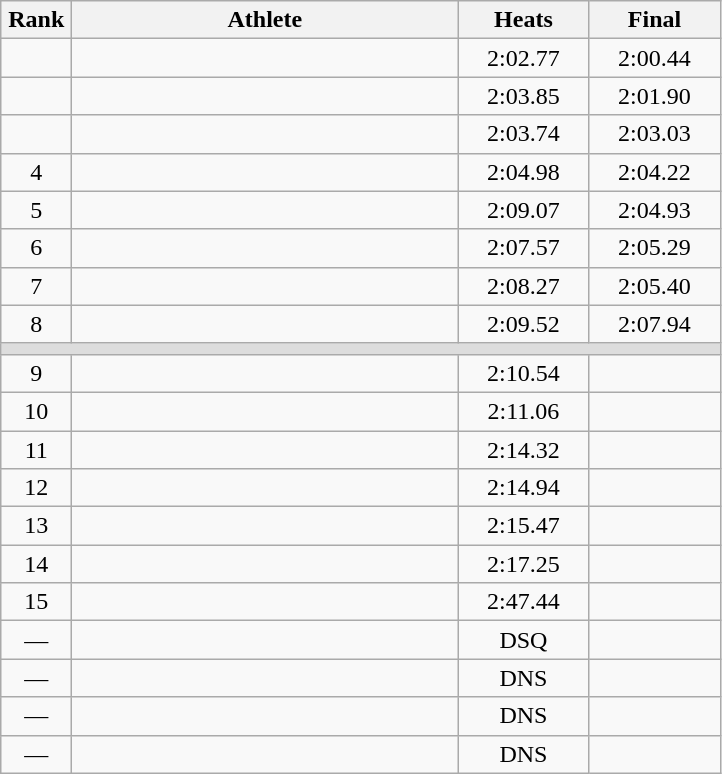<table class=wikitable style="text-align:center">
<tr>
<th width=40>Rank</th>
<th width=250>Athlete</th>
<th width=80>Heats</th>
<th width=80>Final</th>
</tr>
<tr>
<td></td>
<td align=left></td>
<td>2:02.77</td>
<td>2:00.44</td>
</tr>
<tr>
<td></td>
<td align=left></td>
<td>2:03.85</td>
<td>2:01.90</td>
</tr>
<tr>
<td></td>
<td align=left></td>
<td>2:03.74</td>
<td>2:03.03</td>
</tr>
<tr>
<td>4</td>
<td align=left></td>
<td>2:04.98</td>
<td>2:04.22</td>
</tr>
<tr>
<td>5</td>
<td align=left></td>
<td>2:09.07</td>
<td>2:04.93</td>
</tr>
<tr>
<td>6</td>
<td align=left></td>
<td>2:07.57</td>
<td>2:05.29</td>
</tr>
<tr>
<td>7</td>
<td align=left></td>
<td>2:08.27</td>
<td>2:05.40</td>
</tr>
<tr>
<td>8</td>
<td align=left></td>
<td>2:09.52</td>
<td>2:07.94</td>
</tr>
<tr bgcolor=#DDDDDD>
<td colspan=4></td>
</tr>
<tr>
<td>9</td>
<td align=left></td>
<td>2:10.54</td>
<td></td>
</tr>
<tr>
<td>10</td>
<td align=left></td>
<td>2:11.06</td>
<td></td>
</tr>
<tr>
<td>11</td>
<td align=left></td>
<td>2:14.32</td>
<td></td>
</tr>
<tr>
<td>12</td>
<td align=left></td>
<td>2:14.94</td>
<td></td>
</tr>
<tr>
<td>13</td>
<td align=left></td>
<td>2:15.47</td>
<td></td>
</tr>
<tr>
<td>14</td>
<td align=left></td>
<td>2:17.25</td>
<td></td>
</tr>
<tr>
<td>15</td>
<td align=left></td>
<td>2:47.44</td>
<td></td>
</tr>
<tr>
<td>—</td>
<td align=left></td>
<td>DSQ</td>
<td></td>
</tr>
<tr>
<td>—</td>
<td align=left></td>
<td>DNS</td>
<td></td>
</tr>
<tr>
<td>—</td>
<td align=left></td>
<td>DNS</td>
<td></td>
</tr>
<tr>
<td>—</td>
<td align=left></td>
<td>DNS</td>
<td></td>
</tr>
</table>
